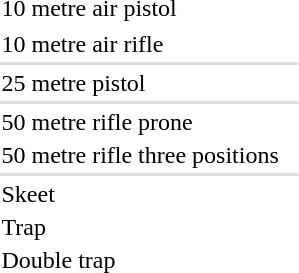<table>
<tr>
<td>10 metre air pistol <br></td>
<td></td>
<td></td>
<td></td>
</tr>
<tr>
</tr>
<tr>
<td>10 metre air rifle <br></td>
<td></td>
<td></td>
<td></td>
</tr>
<tr bgcolor=#DDDDDD>
<td colspan=7></td>
</tr>
<tr>
<td>25 metre pistol <br></td>
<td></td>
<td></td>
<td></td>
</tr>
<tr bgcolor=#DDDDDD>
<td colspan=7></td>
</tr>
<tr>
<td>50 metre rifle prone <br></td>
<td></td>
<td></td>
<td></td>
</tr>
<tr>
<td>50 metre rifle three positions <br></td>
<td></td>
<td></td>
<td></td>
</tr>
<tr bgcolor=#DDDDDD>
<td colspan=7></td>
</tr>
<tr>
<td>Skeet <br></td>
<td></td>
<td></td>
<td></td>
</tr>
<tr>
<td>Trap <br></td>
<td></td>
<td></td>
<td></td>
</tr>
<tr>
<td>Double trap <br></td>
<td></td>
<td></td>
<td></td>
</tr>
<tr>
</tr>
</table>
